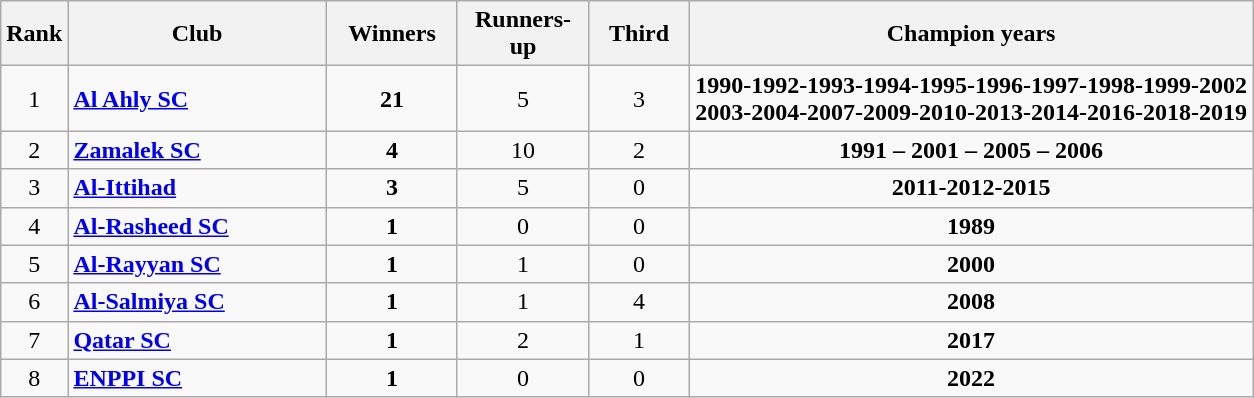<table class="wikitable" style="text-align: center;">
<tr>
<th width=20>Rank</th>
<th width=165>Club</th>
<th width=80>Winners</th>
<th width=80>Runners-up</th>
<th width=60>Third</th>
<th>Champion years</th>
</tr>
<tr>
<td>1</td>
<td align=left> <strong><a href='#'>Al Ahly SC</a></strong></td>
<td><strong>21</strong></td>
<td>5</td>
<td>3</td>
<td><strong> 1990-1992-1993-1994-1995-1996-1997-1998-1999-2002<br>2003-2004-2007-2009-2010-2013-2014-2016-2018-2019</strong></td>
</tr>
<tr>
<td>2</td>
<td align=left> <strong><a href='#'>Zamalek SC</a></strong></td>
<td><strong>4</strong></td>
<td>10</td>
<td>2</td>
<td><strong> 1991 – 2001 – 2005 – 2006</strong></td>
</tr>
<tr>
<td>3</td>
<td align=left> <strong><a href='#'>Al-Ittihad</a></strong></td>
<td><strong>3</strong></td>
<td>5</td>
<td>0</td>
<td><strong>2011-2012-2015</strong></td>
</tr>
<tr>
<td>4</td>
<td align=left> <strong><a href='#'>Al-Rasheed SC</a></strong></td>
<td><strong>1</strong></td>
<td>0</td>
<td>0</td>
<td><strong>1989</strong></td>
</tr>
<tr>
<td>5</td>
<td align=left> <strong><a href='#'>Al-Rayyan SC</a></strong></td>
<td><strong>1</strong></td>
<td>1</td>
<td>0</td>
<td><strong>2000</strong></td>
</tr>
<tr>
<td>6</td>
<td align=left> <strong><a href='#'>Al-Salmiya SC</a></strong></td>
<td><strong>1</strong></td>
<td>1</td>
<td>4</td>
<td><strong>2008</strong></td>
</tr>
<tr>
<td>7</td>
<td align=left> <strong><a href='#'>Qatar SC</a></strong></td>
<td><strong>1</strong></td>
<td>2</td>
<td>1</td>
<td><strong>2017</strong></td>
</tr>
<tr>
<td>8</td>
<td align=left> <strong><a href='#'>ENPPI SC</a></strong></td>
<td><strong>1</strong></td>
<td>0</td>
<td>0</td>
<td><strong> 2022</strong></td>
</tr>
</table>
